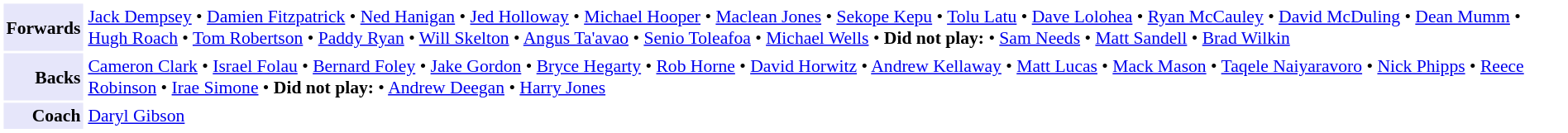<table cellpadding="2" style="border: 1px solid white; font-size:90%;">
<tr>
<td style="text-align:right;" bgcolor="lavender"><strong>Forwards</strong></td>
<td style="text-align:left;"><a href='#'>Jack Dempsey</a> • <a href='#'>Damien Fitzpatrick</a> • <a href='#'>Ned Hanigan</a> • <a href='#'>Jed Holloway</a> • <a href='#'>Michael Hooper</a> • <a href='#'>Maclean Jones</a> • <a href='#'>Sekope Kepu</a> • <a href='#'>Tolu Latu</a> • <a href='#'>Dave Lolohea</a> • <a href='#'>Ryan McCauley</a> • <a href='#'>David McDuling</a> • <a href='#'>Dean Mumm</a> • <a href='#'>Hugh Roach</a> • <a href='#'>Tom Robertson</a> • <a href='#'>Paddy Ryan</a> • <a href='#'>Will Skelton</a> • <a href='#'>Angus Ta'avao</a> • <a href='#'>Senio Toleafoa</a> • <a href='#'>Michael Wells</a> • <strong>Did not play:</strong> • <a href='#'>Sam Needs</a> • <a href='#'>Matt Sandell</a> • <a href='#'>Brad Wilkin</a></td>
</tr>
<tr>
<td style="text-align:right;" bgcolor="lavender"><strong>Backs</strong></td>
<td style="text-align:left;"><a href='#'>Cameron Clark</a> • <a href='#'>Israel Folau</a> • <a href='#'>Bernard Foley</a> • <a href='#'>Jake Gordon</a> • <a href='#'>Bryce Hegarty</a> • <a href='#'>Rob Horne</a> • <a href='#'>David Horwitz</a> • <a href='#'>Andrew Kellaway</a> • <a href='#'>Matt Lucas</a> • <a href='#'>Mack Mason</a> • <a href='#'>Taqele Naiyaravoro</a> • <a href='#'>Nick Phipps</a> • <a href='#'>Reece Robinson</a> • <a href='#'>Irae Simone</a> • <strong>Did not play:</strong> • <a href='#'>Andrew Deegan</a> • <a href='#'>Harry Jones</a></td>
</tr>
<tr>
<td style="text-align:right;" bgcolor="lavender"><strong>Coach</strong></td>
<td style="text-align:left;"><a href='#'>Daryl Gibson</a></td>
</tr>
</table>
